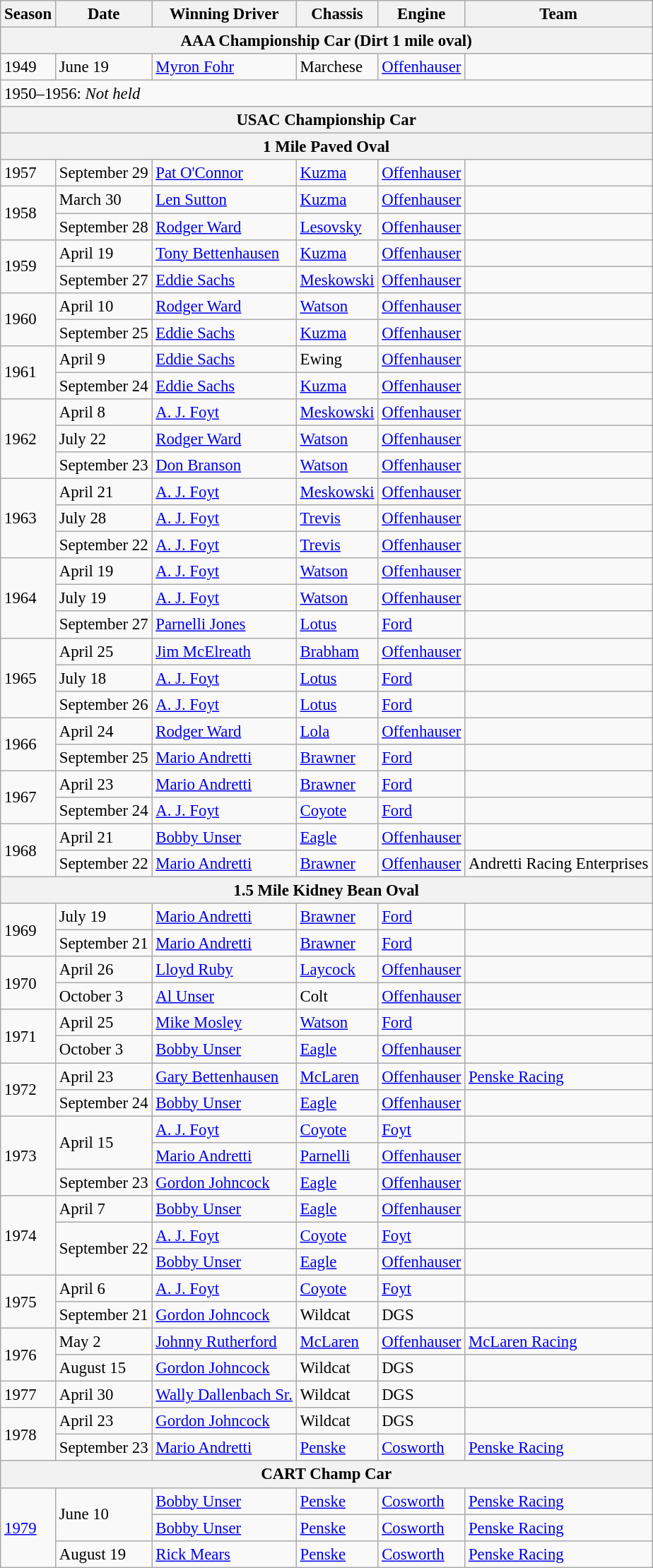<table class="wikitable" style="font-size: 95%;">
<tr>
<th>Season</th>
<th>Date</th>
<th>Winning Driver</th>
<th>Chassis</th>
<th>Engine</th>
<th>Team</th>
</tr>
<tr>
<th colspan=6>AAA Championship Car (Dirt 1 mile oval)</th>
</tr>
<tr>
<td>1949</td>
<td>June 19</td>
<td><a href='#'>Myron Fohr</a></td>
<td>Marchese</td>
<td><a href='#'>Offenhauser</a></td>
<td></td>
</tr>
<tr>
<td colspan=6>1950–1956: <em>Not held</em></td>
</tr>
<tr>
<th colspan=6>USAC Championship Car</th>
</tr>
<tr>
<th colspan=6>1 Mile Paved Oval</th>
</tr>
<tr>
<td>1957</td>
<td>September 29</td>
<td><a href='#'>Pat O'Connor</a></td>
<td><a href='#'>Kuzma</a></td>
<td><a href='#'>Offenhauser</a></td>
<td></td>
</tr>
<tr>
<td rowspan=2>1958</td>
<td>March 30</td>
<td><a href='#'>Len Sutton</a></td>
<td><a href='#'>Kuzma</a></td>
<td><a href='#'>Offenhauser</a></td>
<td></td>
</tr>
<tr>
<td>September 28</td>
<td><a href='#'>Rodger Ward</a></td>
<td><a href='#'>Lesovsky</a></td>
<td><a href='#'>Offenhauser</a></td>
<td></td>
</tr>
<tr>
<td rowspan=2>1959</td>
<td>April 19</td>
<td><a href='#'>Tony Bettenhausen</a></td>
<td><a href='#'>Kuzma</a></td>
<td><a href='#'>Offenhauser</a></td>
<td></td>
</tr>
<tr>
<td>September 27</td>
<td><a href='#'>Eddie Sachs</a></td>
<td><a href='#'>Meskowski</a></td>
<td><a href='#'>Offenhauser</a></td>
<td></td>
</tr>
<tr>
<td rowspan=2>1960</td>
<td>April 10</td>
<td><a href='#'>Rodger Ward</a></td>
<td><a href='#'>Watson</a></td>
<td><a href='#'>Offenhauser</a></td>
<td></td>
</tr>
<tr>
<td>September 25</td>
<td><a href='#'>Eddie Sachs</a></td>
<td><a href='#'>Kuzma</a></td>
<td><a href='#'>Offenhauser</a></td>
<td></td>
</tr>
<tr>
<td rowspan=2>1961</td>
<td>April 9</td>
<td><a href='#'>Eddie Sachs</a></td>
<td>Ewing</td>
<td><a href='#'>Offenhauser</a></td>
<td></td>
</tr>
<tr>
<td>September 24</td>
<td><a href='#'>Eddie Sachs</a></td>
<td><a href='#'>Kuzma</a></td>
<td><a href='#'>Offenhauser</a></td>
<td></td>
</tr>
<tr>
<td rowspan=3>1962</td>
<td>April 8</td>
<td><a href='#'>A. J. Foyt</a></td>
<td><a href='#'>Meskowski</a></td>
<td><a href='#'>Offenhauser</a></td>
<td></td>
</tr>
<tr>
<td>July 22</td>
<td><a href='#'>Rodger Ward</a></td>
<td><a href='#'>Watson</a></td>
<td><a href='#'>Offenhauser</a></td>
<td></td>
</tr>
<tr>
<td>September 23</td>
<td><a href='#'>Don Branson</a></td>
<td><a href='#'>Watson</a></td>
<td><a href='#'>Offenhauser</a></td>
<td></td>
</tr>
<tr>
<td rowspan=3>1963</td>
<td>April 21</td>
<td><a href='#'>A. J. Foyt</a></td>
<td><a href='#'>Meskowski</a></td>
<td><a href='#'>Offenhauser</a></td>
<td></td>
</tr>
<tr>
<td>July 28</td>
<td><a href='#'>A. J. Foyt</a></td>
<td><a href='#'>Trevis</a></td>
<td><a href='#'>Offenhauser</a></td>
<td></td>
</tr>
<tr>
<td>September 22</td>
<td><a href='#'>A. J. Foyt</a></td>
<td><a href='#'>Trevis</a></td>
<td><a href='#'>Offenhauser</a></td>
<td></td>
</tr>
<tr>
<td rowspan=3>1964</td>
<td>April 19</td>
<td><a href='#'>A. J. Foyt</a></td>
<td><a href='#'>Watson</a></td>
<td><a href='#'>Offenhauser</a></td>
<td></td>
</tr>
<tr>
<td>July 19</td>
<td><a href='#'>A. J. Foyt</a></td>
<td><a href='#'>Watson</a></td>
<td><a href='#'>Offenhauser</a></td>
<td></td>
</tr>
<tr>
<td>September 27</td>
<td><a href='#'>Parnelli Jones</a></td>
<td><a href='#'>Lotus</a></td>
<td><a href='#'>Ford</a></td>
<td></td>
</tr>
<tr>
<td rowspan=3>1965</td>
<td>April 25</td>
<td><a href='#'>Jim McElreath</a></td>
<td><a href='#'>Brabham</a></td>
<td><a href='#'>Offenhauser</a></td>
<td></td>
</tr>
<tr>
<td>July 18</td>
<td><a href='#'>A. J. Foyt</a></td>
<td><a href='#'>Lotus</a></td>
<td><a href='#'>Ford</a></td>
<td></td>
</tr>
<tr>
<td>September 26</td>
<td><a href='#'>A. J. Foyt</a></td>
<td><a href='#'>Lotus</a></td>
<td><a href='#'>Ford</a></td>
<td></td>
</tr>
<tr>
<td rowspan=2>1966</td>
<td>April 24</td>
<td><a href='#'>Rodger Ward</a></td>
<td><a href='#'>Lola</a></td>
<td><a href='#'>Offenhauser</a></td>
<td></td>
</tr>
<tr>
<td>September 25</td>
<td><a href='#'>Mario Andretti</a></td>
<td><a href='#'>Brawner</a></td>
<td><a href='#'>Ford</a></td>
<td></td>
</tr>
<tr>
<td rowspan=2>1967</td>
<td>April 23</td>
<td><a href='#'>Mario Andretti</a></td>
<td><a href='#'>Brawner</a></td>
<td><a href='#'>Ford</a></td>
<td></td>
</tr>
<tr>
<td>September 24</td>
<td><a href='#'>A. J. Foyt</a></td>
<td><a href='#'>Coyote</a></td>
<td><a href='#'>Ford</a></td>
<td></td>
</tr>
<tr>
<td rowspan=2>1968</td>
<td>April 21</td>
<td><a href='#'>Bobby Unser</a></td>
<td><a href='#'>Eagle</a></td>
<td><a href='#'>Offenhauser</a></td>
<td></td>
</tr>
<tr>
<td>September 22</td>
<td><a href='#'>Mario Andretti</a></td>
<td><a href='#'>Brawner</a></td>
<td><a href='#'>Offenhauser</a></td>
<td>Andretti Racing Enterprises</td>
</tr>
<tr>
<th colspan=6>1.5 Mile Kidney Bean Oval</th>
</tr>
<tr>
<td rowspan=2>1969</td>
<td>July 19</td>
<td><a href='#'>Mario Andretti</a></td>
<td><a href='#'>Brawner</a></td>
<td><a href='#'>Ford</a></td>
<td></td>
</tr>
<tr>
<td>September 21</td>
<td><a href='#'>Mario Andretti</a></td>
<td><a href='#'>Brawner</a></td>
<td><a href='#'>Ford</a></td>
<td></td>
</tr>
<tr>
<td rowspan=2>1970</td>
<td>April 26</td>
<td><a href='#'>Lloyd Ruby</a></td>
<td><a href='#'>Laycock</a></td>
<td><a href='#'>Offenhauser</a></td>
<td></td>
</tr>
<tr>
<td>October 3</td>
<td><a href='#'>Al Unser</a></td>
<td>Colt</td>
<td><a href='#'>Offenhauser</a></td>
<td></td>
</tr>
<tr>
<td rowspan=2>1971</td>
<td>April 25</td>
<td><a href='#'>Mike Mosley</a></td>
<td><a href='#'>Watson</a></td>
<td><a href='#'>Ford</a></td>
<td></td>
</tr>
<tr>
<td>October 3</td>
<td><a href='#'>Bobby Unser</a></td>
<td><a href='#'>Eagle</a></td>
<td><a href='#'>Offenhauser</a></td>
<td></td>
</tr>
<tr>
<td rowspan=2>1972</td>
<td>April 23</td>
<td><a href='#'>Gary Bettenhausen</a></td>
<td><a href='#'>McLaren</a></td>
<td><a href='#'>Offenhauser</a></td>
<td><a href='#'>Penske Racing</a></td>
</tr>
<tr>
<td>September 24</td>
<td><a href='#'>Bobby Unser</a></td>
<td><a href='#'>Eagle</a></td>
<td><a href='#'>Offenhauser</a></td>
<td></td>
</tr>
<tr>
<td rowspan=3>1973</td>
<td rowspan=2>April 15</td>
<td><a href='#'>A. J. Foyt</a></td>
<td><a href='#'>Coyote</a></td>
<td><a href='#'>Foyt</a></td>
<td></td>
</tr>
<tr>
<td><a href='#'>Mario Andretti</a></td>
<td><a href='#'>Parnelli</a></td>
<td><a href='#'>Offenhauser</a></td>
<td></td>
</tr>
<tr>
<td>September 23</td>
<td><a href='#'>Gordon Johncock</a></td>
<td><a href='#'>Eagle</a></td>
<td><a href='#'>Offenhauser</a></td>
<td></td>
</tr>
<tr>
<td rowspan=3>1974</td>
<td>April 7</td>
<td><a href='#'>Bobby Unser</a></td>
<td><a href='#'>Eagle</a></td>
<td><a href='#'>Offenhauser</a></td>
<td></td>
</tr>
<tr>
<td rowspan=2>September 22</td>
<td><a href='#'>A. J. Foyt</a></td>
<td><a href='#'>Coyote</a></td>
<td><a href='#'>Foyt</a></td>
<td></td>
</tr>
<tr>
<td><a href='#'>Bobby Unser</a></td>
<td><a href='#'>Eagle</a></td>
<td><a href='#'>Offenhauser</a></td>
<td></td>
</tr>
<tr>
<td rowspan=2>1975</td>
<td>April 6</td>
<td><a href='#'>A. J. Foyt</a></td>
<td><a href='#'>Coyote</a></td>
<td><a href='#'>Foyt</a></td>
<td></td>
</tr>
<tr>
<td>September 21</td>
<td><a href='#'>Gordon Johncock</a></td>
<td>Wildcat</td>
<td>DGS</td>
<td></td>
</tr>
<tr>
<td rowspan=2>1976</td>
<td>May 2</td>
<td><a href='#'>Johnny Rutherford</a></td>
<td><a href='#'>McLaren</a></td>
<td><a href='#'>Offenhauser</a></td>
<td><a href='#'>McLaren Racing</a></td>
</tr>
<tr>
<td>August 15</td>
<td><a href='#'>Gordon Johncock</a></td>
<td>Wildcat</td>
<td>DGS</td>
<td></td>
</tr>
<tr>
<td>1977</td>
<td>April 30</td>
<td><a href='#'>Wally Dallenbach Sr.</a></td>
<td>Wildcat</td>
<td>DGS</td>
<td></td>
</tr>
<tr>
<td rowspan=2>1978</td>
<td>April 23</td>
<td><a href='#'>Gordon Johncock</a></td>
<td>Wildcat</td>
<td>DGS</td>
<td></td>
</tr>
<tr>
<td>September 23</td>
<td><a href='#'>Mario Andretti</a></td>
<td><a href='#'>Penske</a></td>
<td><a href='#'>Cosworth</a></td>
<td><a href='#'>Penske Racing</a></td>
</tr>
<tr>
<th colspan=6>CART Champ Car</th>
</tr>
<tr>
<td rowspan=3><a href='#'>1979</a></td>
<td rowspan=2>June 10</td>
<td><a href='#'>Bobby Unser</a></td>
<td><a href='#'>Penske</a></td>
<td><a href='#'>Cosworth</a></td>
<td><a href='#'>Penske Racing</a></td>
</tr>
<tr>
<td><a href='#'>Bobby Unser</a></td>
<td><a href='#'>Penske</a></td>
<td><a href='#'>Cosworth</a></td>
<td><a href='#'>Penske Racing</a></td>
</tr>
<tr>
<td>August 19</td>
<td><a href='#'>Rick Mears</a></td>
<td><a href='#'>Penske</a></td>
<td><a href='#'>Cosworth</a></td>
<td><a href='#'>Penske Racing</a></td>
</tr>
</table>
